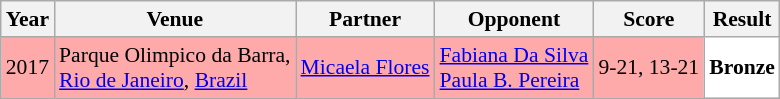<table class="sortable wikitable" style="font-size: 90%;">
<tr>
<th>Year</th>
<th>Venue</th>
<th>Partner</th>
<th>Opponent</th>
<th>Score</th>
<th>Result</th>
</tr>
<tr style="background:#FFAAAA">
<td align="center">2017</td>
<td align="left">Parque Olimpico da Barra,<br><a href='#'>Rio de Janeiro</a>, <a href='#'>Brazil</a></td>
<td align="left"> <a href='#'>Micaela Flores</a></td>
<td align="left"> <a href='#'>Fabiana Da Silva</a> <br>  <a href='#'>Paula B. Pereira</a></td>
<td align="left">9-21, 13-21</td>
<td style="text-align:left; background:white"> <strong>Bronze</strong></td>
</tr>
</table>
